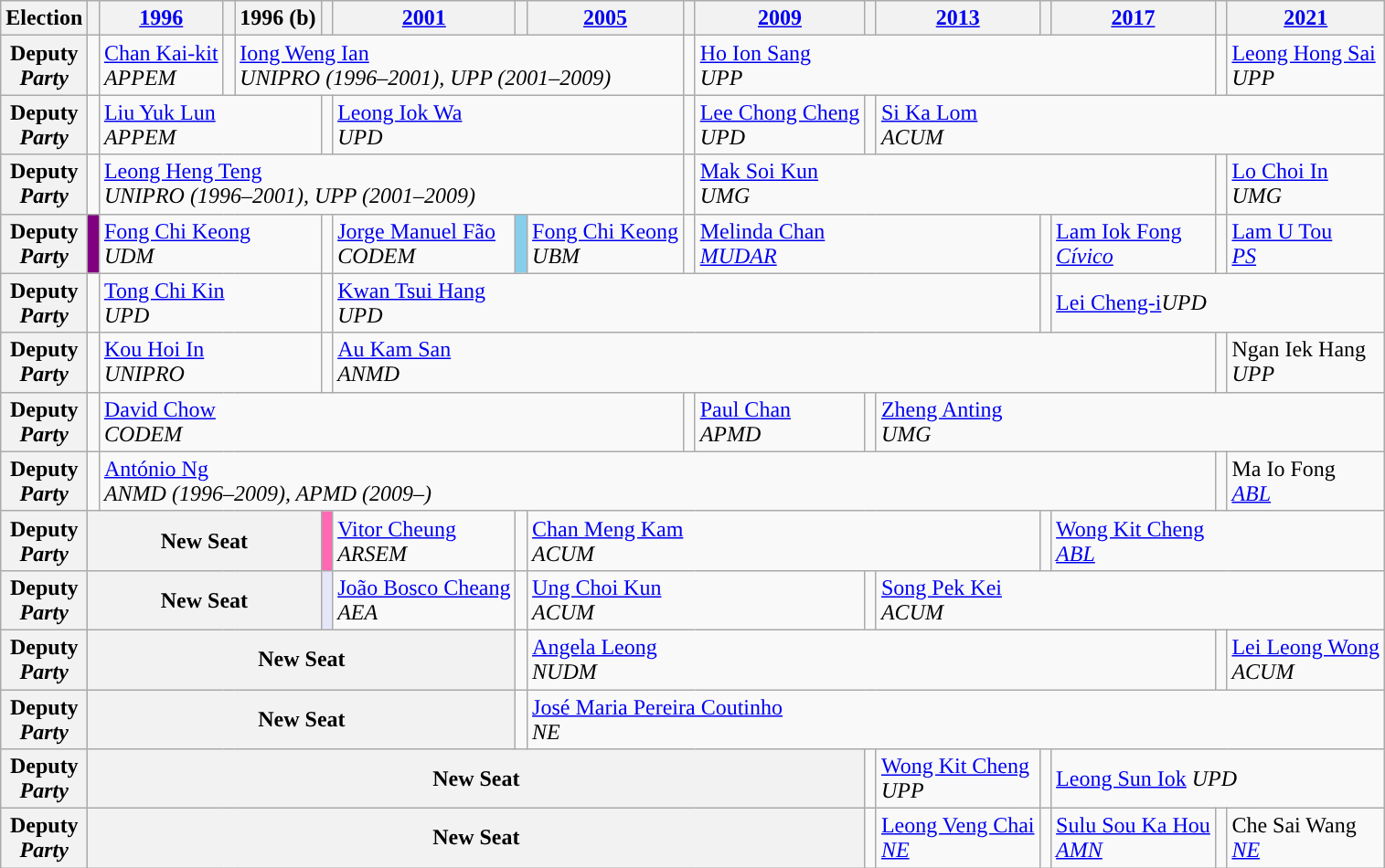<table class="wikitable">
<tr>
<th>Election</th>
<th style="width:1px;"></th>
<th><a href='#'>1996</a></th>
<th></th>
<th>1996 (b)</th>
<th style="width:1px;"></th>
<th><a href='#'>2001</a></th>
<th style="width:1px;"></th>
<th><a href='#'>2005</a></th>
<th style="width:1px;"></th>
<th><a href='#'>2009</a></th>
<th style="width:1px;"></th>
<th><a href='#'>2013</a></th>
<th></th>
<th><a href='#'>2017</a></th>
<th></th>
<th><a href='#'>2021</a></th>
</tr>
<tr>
<th>Deputy<br><em>Party</em></th>
<td width=1px style="background-color: "></td>
<td><a href='#'>Chan Kai-kit</a><br><em>APPEM</em></td>
<td width="1px" style="background-color: "></td>
<td colspan="5"><a href='#'>Iong Weng Ian</a><br><em>UNIPRO (1996–2001), UPP (2001–2009)</em></td>
<td width=1px style="background-color: "></td>
<td colspan="5"><a href='#'>Ho Ion Sang</a><br><em>UPP</em></td>
<td width=1px style="background-color: "></td>
<td><a href='#'>Leong Hong Sai</a><br><em>UPP</em></td>
</tr>
<tr>
<th>Deputy<br><em>Party</em></th>
<td width=1px style="background-color:"></td>
<td colspan="3"><a href='#'>Liu Yuk Lun</a><br><em>APPEM</em></td>
<td width=1px style="background-color: "></td>
<td colspan = 3><a href='#'>Leong Iok Wa</a><br><em>UPD</em></td>
<td width=1px style="background-color: "></td>
<td colspan = 1><a href='#'>Lee Chong Cheng</a><br><em>UPD</em></td>
<td width=1px style="background-color: "></td>
<td colspan="5"><a href='#'>Si Ka Lom</a><br><em>ACUM</em></td>
</tr>
<tr>
<th>Deputy<br><em>Party</em></th>
<td width=1px style="background-color: "></td>
<td colspan="7"><a href='#'>Leong Heng Teng</a><br><em>UNIPRO (1996–2001), UPP (2001–2009)</em></td>
<td width=1px style="background-color: "></td>
<td colspan="5"><a href='#'>Mak Soi Kun</a><br><em>UMG</em></td>
<td width=1px style="background-color: "></td>
<td><a href='#'>Lo Choi In</a><br><em>UMG</em></td>
</tr>
<tr>
<th>Deputy<br><em>Party</em></th>
<td width=1px style="background-color: purple"></td>
<td colspan="3"><a href='#'>Fong Chi Keong</a><br><em>UDM</em></td>
<td width=1px style="background-color: "></td>
<td colspan = 1><a href='#'>Jorge Manuel Fão</a><br><em>CODEM</em></td>
<td width=1px style="background-color: skyblue"></td>
<td colspan = 1><a href='#'>Fong Chi Keong</a><br><em>UBM</em></td>
<td width=1px style="background-color: "></td>
<td colspan = 3><a href='#'>Melinda Chan</a><br><em><a href='#'>MUDAR</a></em></td>
<td width=1px style="background-color: "></td>
<td><a href='#'>Lam Iok Fong</a><br><em><a href='#'>Cívico</a></em></td>
<td width=1px style="background-color: "></td>
<td><a href='#'>Lam U Tou</a><br><em><a href='#'>PS</a></em></td>
</tr>
<tr>
<th>Deputy<br><em>Party</em></th>
<td width=1px style="background-color: "></td>
<td colspan="3"><a href='#'>Tong Chi Kin</a><br><em>UPD</em></td>
<td width=1px style="background-color: "></td>
<td colspan = 7><a href='#'>Kwan Tsui Hang</a><br><em>UPD</em></td>
<td width=1px style="background-color: "></td>
<td colspan="3"><a href='#'>Lei Cheng-i</a><em>UPD</em></td>
</tr>
<tr>
<th>Deputy<br><em>Party</em></th>
<td width=1px style="background-color: "></td>
<td colspan="3"><a href='#'>Kou Hoi In</a><br><em>UNIPRO</em></td>
<td width=1px style="background-color: "></td>
<td colspan="9"><a href='#'>Au Kam San</a><br><em>ANMD</em></td>
<td width="1px" style="background-color: "></td>
<td>Ngan Iek Hang<br><em>UPP</em></td>
</tr>
<tr>
<th>Deputy<br><em>Party</em></th>
<td width=1px style="background-color: "></td>
<td colspan="7"><a href='#'>David Chow</a><br><em>CODEM</em></td>
<td width=1px style="background-color: "></td>
<td colspan = 1><a href='#'>Paul Chan</a><br><em>APMD</em></td>
<td width=1px style="background-color: "></td>
<td colspan="5"><a href='#'>Zheng Anting</a><br><em>UMG</em></td>
</tr>
<tr>
<th>Deputy<br><em>Party</em></th>
<td width=1px style="background-color: "></td>
<td colspan="13"><a href='#'>António Ng</a><br><em>ANMD (1996–2009), APMD (2009–)</em></td>
<td width=1px style="background-color: "></td>
<td>Ma Io Fong<br><em><a href='#'>ABL</a></em></td>
</tr>
<tr>
<th>Deputy<br><em>Party</em></th>
<th colspan="4">New Seat</th>
<td width=1px style="background-color: hotpink"></td>
<td colspan = 1><a href='#'>Vitor Cheung</a><br><em>ARSEM</em></td>
<td width=1px style="background-color: "></td>
<td colspan = 5><a href='#'>Chan Meng Kam</a><br><em>ACUM</em></td>
<td width=1px style="background-color: "></td>
<td colspan="3"><a href='#'>Wong Kit Cheng</a><br><em><a href='#'>ABL</a></em></td>
</tr>
<tr>
<th>Deputy<br><em>Party</em></th>
<th colspan="4">New Seat</th>
<td width=1px style="background-color: lavender"></td>
<td colspan = 1><a href='#'>João Bosco Cheang</a><br><em>AEA</em></td>
<td width=1px style="background-color: "></td>
<td colspan = 3><a href='#'>Ung Choi Kun</a><br><em>ACUM</em></td>
<td width=1px style="background-color: "></td>
<td colspan="5"><a href='#'>Song Pek Kei</a><br><em>ACUM</em></td>
</tr>
<tr>
<th>Deputy<br><em>Party</em></th>
<th colspan="6">New Seat</th>
<td width=1px style="background-color: "></td>
<td colspan="7"><a href='#'>Angela Leong</a><br><em>NUDM</em></td>
<td width=1px style="background-color: "></td>
<td><a href='#'>Lei Leong Wong</a><br><em>ACUM</em></td>
</tr>
<tr>
<th>Deputy<br><em>Party</em></th>
<th colspan="6">New Seat</th>
<td width=1px style="background-color: "></td>
<td colspan="9"><a href='#'>José Maria Pereira Coutinho</a><br><em>NE</em></td>
</tr>
<tr>
<th>Deputy<br><em>Party</em></th>
<th colspan="10">New Seat</th>
<td width=1px style="background-color: "></td>
<td><a href='#'>Wong Kit Cheng</a><br><em>UPP</em></td>
<td width=1px style="background-color: "></td>
<td colspan="3"><a href='#'>Leong Sun Iok</a> <em>UPD</em></td>
</tr>
<tr>
<th>Deputy<br><em>Party</em></th>
<th colspan="10">New Seat</th>
<td width=1px style="background-color: "></td>
<td><a href='#'>Leong Veng Chai</a><br><em><a href='#'>NE</a></em></td>
<td width=1px style="background-color: "></td>
<td><a href='#'>Sulu Sou Ka Hou</a><br><em><a href='#'>AMN</a></em></td>
<td width=1px style="background-color: "></td>
<td>Che Sai Wang<br><em><a href='#'>NE</a></em></td>
</tr>
</table>
